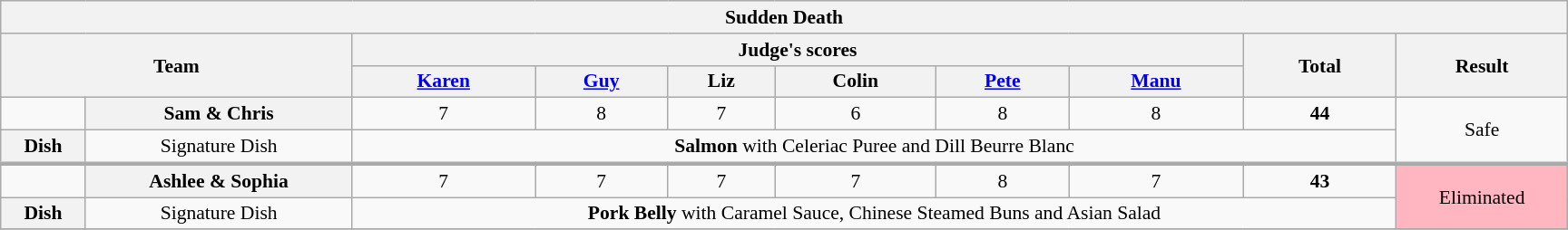<table class="wikitable plainrowheaders" style="text-align:center; font-size:90%; width:80em;">
<tr>
<th colspan="10" >Sudden Death</th>
</tr>
<tr>
<th rowspan="2" colspan="2">Team</th>
<th colspan="6">Judge's scores</th>
<th rowspan="2">Total<br></th>
<th rowspan="2">Result</th>
</tr>
<tr>
<th><a href='#'>Karen</a></th>
<th><a href='#'>Guy</a></th>
<th>Liz</th>
<th>Colin</th>
<th><a href='#'>Pete</a></th>
<th><a href='#'>Manu</a></th>
</tr>
<tr>
<td></td>
<th>Sam & Chris</th>
<td>7</td>
<td>8</td>
<td>7</td>
<td>6</td>
<td>8</td>
<td>8</td>
<td><strong>44</strong></td>
<td rowspan="2">Safe</td>
</tr>
<tr>
<th>Dish</th>
<td>Signature Dish</td>
<td colspan="7"><strong>Salmon</strong> with Celeriac Puree and Dill Beurre Blanc</td>
</tr>
<tr style="border-top:3px solid #aaa;">
<td></td>
<th>Ashlee & Sophia</th>
<td>7</td>
<td>7</td>
<td>7</td>
<td>7</td>
<td>8</td>
<td>7</td>
<td><strong>43</strong></td>
<td rowspan="2" style="background:lightpink">Eliminated</td>
</tr>
<tr>
<th>Dish</th>
<td>Signature Dish</td>
<td colspan="7"><strong>Pork Belly</strong> with Caramel Sauce, Chinese Steamed Buns and Asian Salad</td>
</tr>
<tr>
</tr>
</table>
